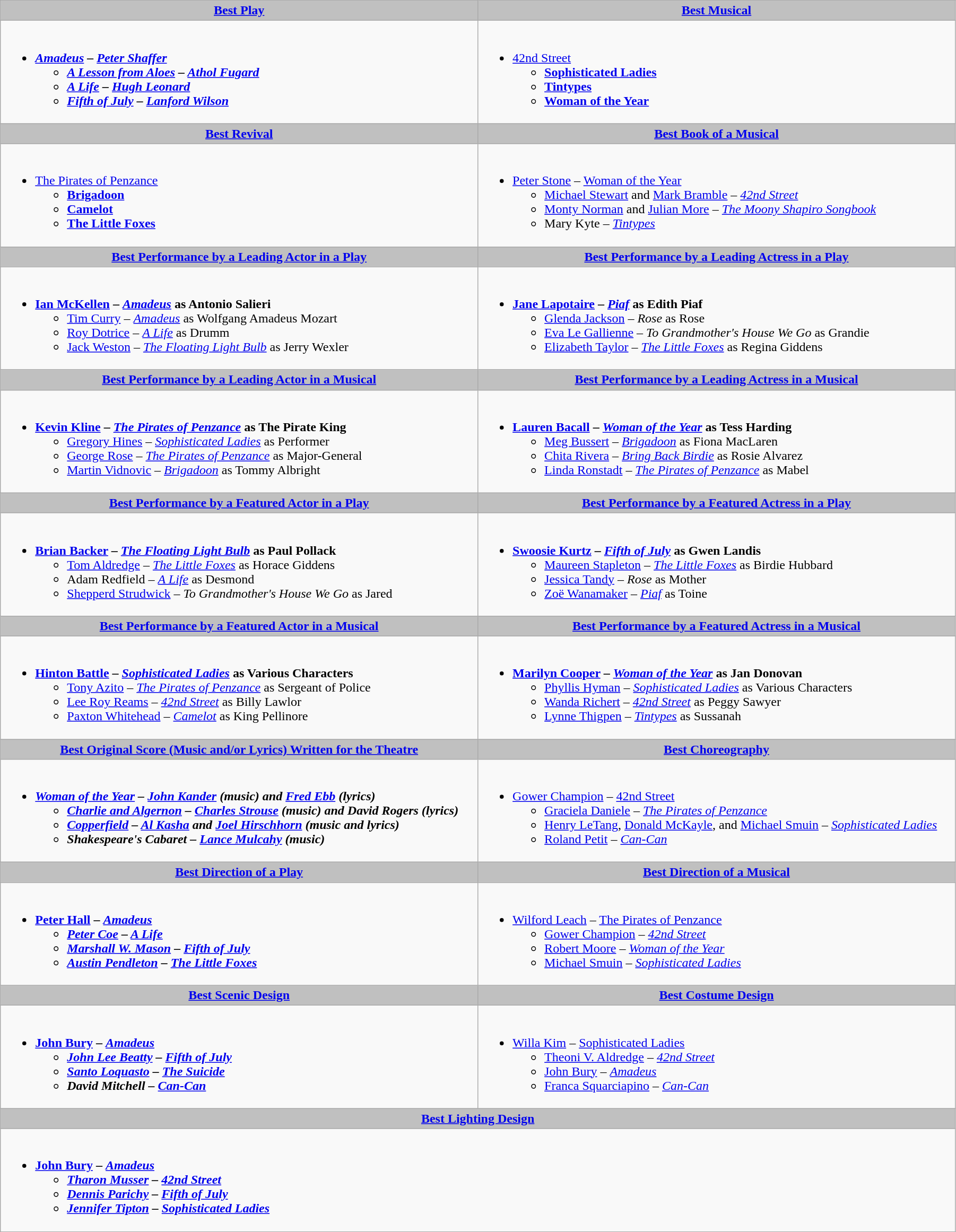<table class=wikitable width="95%">
<tr>
<th style="background:#C0C0C0;" ! width="50%"><a href='#'>Best Play</a></th>
<th style="background:#C0C0C0;" ! width="50%"><a href='#'>Best Musical</a></th>
</tr>
<tr>
<td valign="top"><br><ul><li><strong><em><a href='#'>Amadeus</a><em> – <a href='#'>Peter Shaffer</a><strong><ul><li></em><a href='#'>A Lesson from Aloes</a><em> – <a href='#'>Athol Fugard</a></li><li></em><a href='#'>A Life</a><em> – <a href='#'>Hugh Leonard</a></li><li></em><a href='#'>Fifth of July</a><em> – <a href='#'>Lanford Wilson</a></li></ul></li></ul></td>
<td valign="top"><br><ul><li></em></strong><a href='#'>42nd Street</a><strong><em><ul><li></em><a href='#'>Sophisticated Ladies</a><em></li><li></em><a href='#'>Tintypes</a><em></li><li></em><a href='#'>Woman of the Year</a><em></li></ul></li></ul></td>
</tr>
<tr>
<th style="background:#C0C0C0;" ! style="width="50%"><a href='#'>Best Revival</a></th>
<th style="background:#C0C0C0;" ! style="width="50%"><a href='#'>Best Book of a Musical</a></th>
</tr>
<tr>
<td valign="top"><br><ul><li></em></strong><a href='#'>The Pirates of Penzance</a><strong><em><ul><li></em><a href='#'>Brigadoon</a><em></li><li></em><a href='#'>Camelot</a><em></li><li></em><a href='#'>The Little Foxes</a><em></li></ul></li></ul></td>
<td valign="top"><br><ul><li></strong><a href='#'>Peter Stone</a> – </em><a href='#'>Woman of the Year</a></em></strong><ul><li><a href='#'>Michael Stewart</a> and <a href='#'>Mark Bramble</a> – <em><a href='#'>42nd Street</a></em></li><li><a href='#'>Monty Norman</a> and <a href='#'>Julian More</a> – <em><a href='#'>The Moony Shapiro Songbook</a></em></li><li>Mary Kyte – <em><a href='#'>Tintypes</a></em></li></ul></li></ul></td>
</tr>
<tr>
<th style="background:#C0C0C0;" ! style="width="50%"><a href='#'>Best Performance by a Leading Actor in a Play</a></th>
<th style="background:#C0C0C0;" ! style="width="50%"><a href='#'>Best Performance by a Leading Actress in a Play</a></th>
</tr>
<tr>
<td valign="top"><br><ul><li><strong><a href='#'>Ian McKellen</a> – <em><a href='#'>Amadeus</a></em> as Antonio Salieri</strong><ul><li><a href='#'>Tim Curry</a> – <em><a href='#'>Amadeus</a></em> as Wolfgang Amadeus Mozart</li><li><a href='#'>Roy Dotrice</a> – <em><a href='#'>A Life</a></em> as Drumm</li><li><a href='#'>Jack Weston</a> – <em><a href='#'>The Floating Light Bulb</a></em> as Jerry Wexler</li></ul></li></ul></td>
<td valign="top"><br><ul><li><strong><a href='#'>Jane Lapotaire</a> – <em><a href='#'>Piaf</a></em> as Edith Piaf</strong><ul><li><a href='#'>Glenda Jackson</a> – <em>Rose</em> as Rose</li><li><a href='#'>Eva Le Gallienne</a> – <em>To Grandmother's House We Go</em> as Grandie</li><li><a href='#'>Elizabeth Taylor</a> – <em><a href='#'>The Little Foxes</a></em> as Regina Giddens</li></ul></li></ul></td>
</tr>
<tr>
<th style="background:#C0C0C0;" ! style="width="50%"><a href='#'>Best Performance by a Leading Actor in a Musical</a></th>
<th style="background:#C0C0C0;" ! style="width="50%"><a href='#'>Best Performance by a Leading Actress in a Musical</a></th>
</tr>
<tr>
<td valign="top"><br><ul><li><strong><a href='#'>Kevin Kline</a> – <em><a href='#'>The Pirates of Penzance</a></em> as The Pirate King</strong><ul><li><a href='#'>Gregory Hines</a> – <em><a href='#'>Sophisticated Ladies</a></em> as Performer</li><li><a href='#'>George Rose</a> – <em><a href='#'>The Pirates of Penzance</a></em> as Major-General</li><li><a href='#'>Martin Vidnovic</a> – <em><a href='#'>Brigadoon</a></em> as Tommy Albright</li></ul></li></ul></td>
<td valign="top"><br><ul><li><strong><a href='#'>Lauren Bacall</a> – <em><a href='#'>Woman of the Year</a></em> as Tess Harding</strong><ul><li><a href='#'>Meg Bussert</a> – <em><a href='#'>Brigadoon</a></em> as Fiona MacLaren</li><li><a href='#'>Chita Rivera</a> – <em><a href='#'>Bring Back Birdie</a></em> as Rosie Alvarez</li><li><a href='#'>Linda Ronstadt</a> – <em><a href='#'>The Pirates of Penzance</a></em> as Mabel</li></ul></li></ul></td>
</tr>
<tr>
<th style="background:#C0C0C0;" ! style="width="50%"><a href='#'>Best Performance by a Featured Actor in a Play</a></th>
<th style="background:#C0C0C0;" ! style="width="50%"><a href='#'>Best Performance by a Featured Actress in a Play</a></th>
</tr>
<tr>
<td valign="top"><br><ul><li><strong><a href='#'>Brian Backer</a> – <em><a href='#'>The Floating Light Bulb</a></em> as Paul Pollack</strong><ul><li><a href='#'>Tom Aldredge</a> – <em><a href='#'>The Little Foxes</a></em> as Horace Giddens</li><li>Adam Redfield – <em><a href='#'>A Life</a></em> as Desmond</li><li><a href='#'>Shepperd Strudwick</a> – <em>To Grandmother's House We Go</em> as Jared</li></ul></li></ul></td>
<td valign="top"><br><ul><li><strong><a href='#'>Swoosie Kurtz</a> – <em><a href='#'>Fifth of July</a></em> as Gwen Landis</strong><ul><li><a href='#'>Maureen Stapleton</a> – <em><a href='#'>The Little Foxes</a></em> as Birdie Hubbard</li><li><a href='#'>Jessica Tandy</a> – <em>Rose</em> as Mother</li><li><a href='#'>Zoë Wanamaker</a> – <em><a href='#'>Piaf</a></em> as Toine</li></ul></li></ul></td>
</tr>
<tr>
<th style="background:#C0C0C0;" ! style="width="50%"><a href='#'>Best Performance by a Featured Actor in a Musical</a></th>
<th style="background:#C0C0C0;" ! style="width="50%"><a href='#'>Best Performance by a Featured Actress in a Musical</a></th>
</tr>
<tr>
<td valign="top"><br><ul><li><strong><a href='#'>Hinton Battle</a> – <em><a href='#'>Sophisticated Ladies</a></em> as Various Characters</strong><ul><li><a href='#'>Tony Azito</a> – <em><a href='#'>The Pirates of Penzance</a></em> as Sergeant of Police</li><li><a href='#'>Lee Roy Reams</a> – <em><a href='#'>42nd Street</a></em> as Billy Lawlor</li><li><a href='#'>Paxton Whitehead</a> – <em><a href='#'>Camelot</a></em> as King Pellinore</li></ul></li></ul></td>
<td valign="top"><br><ul><li><strong><a href='#'>Marilyn Cooper</a> – <em><a href='#'>Woman of the Year</a></em> as Jan Donovan</strong><ul><li><a href='#'>Phyllis Hyman</a> – <em><a href='#'>Sophisticated Ladies</a></em> as Various Characters</li><li><a href='#'>Wanda Richert</a> – <em><a href='#'>42nd Street</a></em> as Peggy Sawyer</li><li><a href='#'>Lynne Thigpen</a> – <em><a href='#'>Tintypes</a></em> as Sussanah</li></ul></li></ul></td>
</tr>
<tr>
<th style="background:#C0C0C0;" ! style="width="50%"><a href='#'>Best Original Score (Music and/or Lyrics) Written for the Theatre</a></th>
<th style="background:#C0C0C0;" ! style="width="50%"><a href='#'>Best Choreography</a></th>
</tr>
<tr>
<td valign="top"><br><ul><li><strong><em><a href='#'>Woman of the Year</a><em> – <a href='#'>John Kander</a> (music) and <a href='#'>Fred Ebb</a> (lyrics)<strong><ul><li></em><a href='#'>Charlie and Algernon</a><em> – <a href='#'>Charles Strouse</a> (music) and David Rogers (lyrics)</li><li></em><a href='#'>Copperfield</a><em> – <a href='#'>Al Kasha</a> and <a href='#'>Joel Hirschhorn</a> (music and lyrics)</li><li></em>Shakespeare's Cabaret<em> – <a href='#'>Lance Mulcahy</a> (music)</li></ul></li></ul></td>
<td valign="top"><br><ul><li></strong><a href='#'>Gower Champion</a> – </em><a href='#'>42nd Street</a></em></strong><ul><li><a href='#'>Graciela Daniele</a> – <em><a href='#'>The Pirates of Penzance</a></em></li><li><a href='#'>Henry LeTang</a>, <a href='#'>Donald McKayle</a>, and <a href='#'>Michael Smuin</a> – <em><a href='#'>Sophisticated Ladies</a></em></li><li><a href='#'>Roland Petit</a> – <em><a href='#'>Can-Can</a></em></li></ul></li></ul></td>
</tr>
<tr>
<th style="background:#C0C0C0;" ! style="width="50%"><a href='#'>Best Direction of a Play</a></th>
<th style="background:#C0C0C0;" ! style="width="50%"><a href='#'>Best Direction of a Musical</a></th>
</tr>
<tr>
<td valign="top"><br><ul><li><strong><a href='#'>Peter Hall</a> – <em><a href='#'>Amadeus</a><strong><em><ul><li><a href='#'>Peter Coe</a> – </em><a href='#'>A Life</a><em></li><li><a href='#'>Marshall W. Mason</a> – </em><a href='#'>Fifth of July</a><em></li><li><a href='#'>Austin Pendleton</a> – </em><a href='#'>The Little Foxes</a><em></li></ul></li></ul></td>
<td valign="top"><br><ul><li></strong><a href='#'>Wilford Leach</a> – </em><a href='#'>The Pirates of Penzance</a></em></strong><ul><li><a href='#'>Gower Champion</a> – <em><a href='#'>42nd Street</a></em></li><li><a href='#'>Robert Moore</a> – <em><a href='#'>Woman of the Year</a></em></li><li><a href='#'>Michael Smuin</a> – <em><a href='#'>Sophisticated Ladies</a></em></li></ul></li></ul></td>
</tr>
<tr>
<th style="background:#C0C0C0;" ! style="width="50%"><a href='#'>Best Scenic Design</a></th>
<th style="background:#C0C0C0;" ! style="width="50%"><a href='#'>Best Costume Design</a></th>
</tr>
<tr>
<td valign="top"><br><ul><li><strong><a href='#'>John Bury</a> – <em><a href='#'>Amadeus</a><strong><em><ul><li><a href='#'>John Lee Beatty</a> – </em><a href='#'>Fifth of July</a><em></li><li><a href='#'>Santo Loquasto</a> – </em><a href='#'>The Suicide</a><em></li><li>David Mitchell – </em><a href='#'>Can-Can</a><em></li></ul></li></ul></td>
<td valign="top"><br><ul><li></strong><a href='#'>Willa Kim</a> – </em><a href='#'>Sophisticated Ladies</a></em></strong><ul><li><a href='#'>Theoni V. Aldredge</a> – <em><a href='#'>42nd Street</a></em></li><li><a href='#'>John Bury</a> – <em><a href='#'>Amadeus</a></em></li><li><a href='#'>Franca Squarciapino</a> – <em><a href='#'>Can-Can</a></em></li></ul></li></ul></td>
</tr>
<tr>
<th colspan="2" style="background:#C0C0C0;" ! style="width="50%"><a href='#'>Best Lighting Design</a></th>
</tr>
<tr>
<td colspan="2" valign="top"><br><ul><li><strong><a href='#'>John Bury</a> – <em><a href='#'>Amadeus</a><strong><em><ul><li><a href='#'>Tharon Musser</a> – </em><a href='#'>42nd Street</a><em></li><li><a href='#'>Dennis Parichy</a> – </em><a href='#'>Fifth of July</a><em></li><li><a href='#'>Jennifer Tipton</a> – </em><a href='#'>Sophisticated Ladies</a><em></li></ul></li></ul></td>
</tr>
</table>
